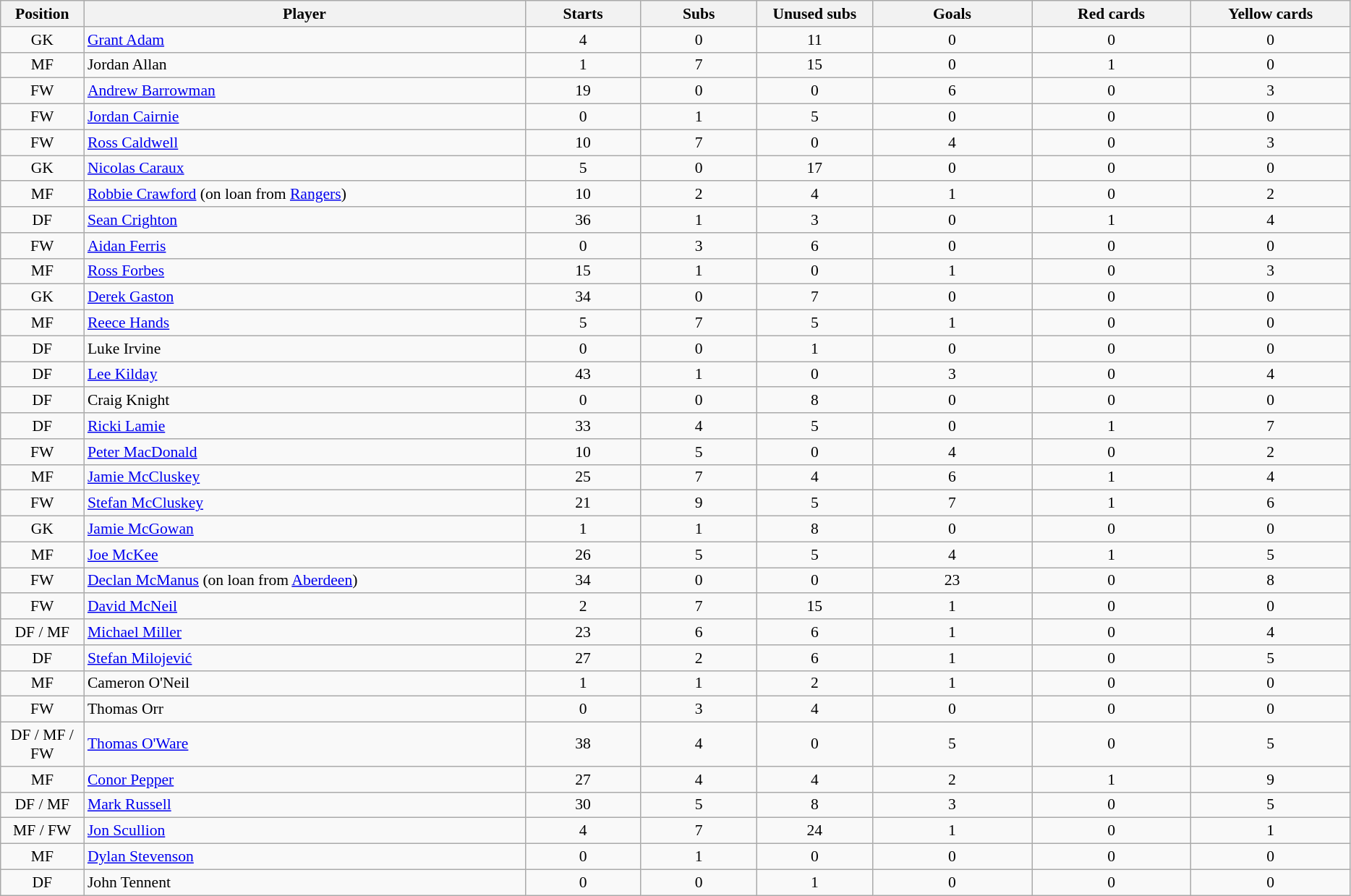<table class="wikitable sortable" style="font-size:90%; text-align:center">
<tr>
<th style="width:70px">Position</th>
<th style="width:400px">Player</th>
<th style="width:100px">Starts</th>
<th style="width:100px">Subs</th>
<th style="width:100px">Unused subs</th>
<th style="width:140px">Goals </th>
<th style="width:140px">Red cards </th>
<th style="width:140px">Yellow cards </th>
</tr>
<tr>
<td>GK</td>
<td style="text-align:left"> <a href='#'>Grant Adam</a></td>
<td>4</td>
<td>0</td>
<td>11</td>
<td>0</td>
<td>0</td>
<td>0</td>
</tr>
<tr>
<td>MF</td>
<td style="text-align:left"> Jordan Allan</td>
<td>1</td>
<td>7</td>
<td>15</td>
<td>0</td>
<td>1</td>
<td>0</td>
</tr>
<tr>
<td>FW</td>
<td style="text-align:left"> <a href='#'>Andrew Barrowman</a></td>
<td>19</td>
<td>0</td>
<td>0</td>
<td>6</td>
<td>0</td>
<td>3</td>
</tr>
<tr>
<td>FW</td>
<td style="text-align:left"> <a href='#'>Jordan Cairnie</a></td>
<td>0</td>
<td>1</td>
<td>5</td>
<td>0</td>
<td>0</td>
<td>0</td>
</tr>
<tr>
<td>FW</td>
<td style="text-align:left"> <a href='#'>Ross Caldwell</a></td>
<td>10</td>
<td>7</td>
<td>0</td>
<td>4</td>
<td>0</td>
<td>3</td>
</tr>
<tr>
<td>GK</td>
<td style="text-align:left"> <a href='#'>Nicolas Caraux</a></td>
<td>5</td>
<td>0</td>
<td>17</td>
<td>0</td>
<td>0</td>
<td>0</td>
</tr>
<tr>
<td>MF</td>
<td style="text-align:left"> <a href='#'>Robbie Crawford</a> (on loan from <a href='#'>Rangers</a>)</td>
<td>10</td>
<td>2</td>
<td>4</td>
<td>1</td>
<td>0</td>
<td>2</td>
</tr>
<tr>
<td>DF</td>
<td style="text-align:left"> <a href='#'>Sean Crighton</a></td>
<td>36</td>
<td>1</td>
<td>3</td>
<td>0</td>
<td>1</td>
<td>4</td>
</tr>
<tr>
<td>FW</td>
<td style="text-align:left"> <a href='#'>Aidan Ferris</a></td>
<td>0</td>
<td>3</td>
<td>6</td>
<td>0</td>
<td>0</td>
<td>0</td>
</tr>
<tr>
<td>MF</td>
<td style="text-align:left"> <a href='#'>Ross Forbes</a></td>
<td>15</td>
<td>1</td>
<td>0</td>
<td>1</td>
<td>0</td>
<td>3</td>
</tr>
<tr>
<td>GK</td>
<td style="text-align:left"> <a href='#'>Derek Gaston</a></td>
<td>34</td>
<td>0</td>
<td>7</td>
<td>0</td>
<td>0</td>
<td>0</td>
</tr>
<tr>
<td>MF</td>
<td style="text-align:left"> <a href='#'>Reece Hands</a></td>
<td>5</td>
<td>7</td>
<td>5</td>
<td>1</td>
<td>0</td>
<td>0</td>
</tr>
<tr>
<td>DF</td>
<td style="text-align:left"> Luke Irvine</td>
<td>0</td>
<td>0</td>
<td>1</td>
<td>0</td>
<td>0</td>
<td>0</td>
</tr>
<tr>
<td>DF</td>
<td style="text-align:left"> <a href='#'>Lee Kilday</a></td>
<td>43</td>
<td>1</td>
<td>0</td>
<td>3</td>
<td>0</td>
<td>4</td>
</tr>
<tr>
<td>DF</td>
<td style="text-align:left"> Craig Knight</td>
<td>0</td>
<td>0</td>
<td>8</td>
<td>0</td>
<td>0</td>
<td>0</td>
</tr>
<tr>
<td>DF</td>
<td style="text-align:left"> <a href='#'>Ricki Lamie</a></td>
<td>33</td>
<td>4</td>
<td>5</td>
<td>0</td>
<td>1</td>
<td>7</td>
</tr>
<tr>
<td>FW</td>
<td style="text-align:left"> <a href='#'>Peter MacDonald</a></td>
<td>10</td>
<td>5</td>
<td>0</td>
<td>4</td>
<td>0</td>
<td>2</td>
</tr>
<tr>
<td>MF</td>
<td style="text-align:left"> <a href='#'>Jamie McCluskey</a></td>
<td>25</td>
<td>7</td>
<td>4</td>
<td>6</td>
<td>1</td>
<td>4</td>
</tr>
<tr>
<td>FW</td>
<td style="text-align:left"> <a href='#'>Stefan McCluskey</a></td>
<td>21</td>
<td>9</td>
<td>5</td>
<td>7</td>
<td>1</td>
<td>6</td>
</tr>
<tr>
<td>GK</td>
<td style="text-align:left"> <a href='#'>Jamie McGowan</a></td>
<td>1</td>
<td>1</td>
<td>8</td>
<td>0</td>
<td>0</td>
<td>0</td>
</tr>
<tr>
<td>MF</td>
<td style="text-align:left"> <a href='#'>Joe McKee</a></td>
<td>26</td>
<td>5</td>
<td>5</td>
<td>4</td>
<td>1</td>
<td>5</td>
</tr>
<tr>
<td>FW</td>
<td style="text-align:left"> <a href='#'>Declan McManus</a> (on loan from <a href='#'>Aberdeen</a>)</td>
<td>34</td>
<td>0</td>
<td>0</td>
<td>23</td>
<td>0</td>
<td>8</td>
</tr>
<tr>
<td>FW</td>
<td style="text-align:left"> <a href='#'>David McNeil</a></td>
<td>2</td>
<td>7</td>
<td>15</td>
<td>1</td>
<td>0</td>
<td>0</td>
</tr>
<tr>
<td>DF / MF</td>
<td style="text-align:left"> <a href='#'>Michael Miller</a></td>
<td>23</td>
<td>6</td>
<td>6</td>
<td>1</td>
<td>0</td>
<td>4</td>
</tr>
<tr>
<td>DF</td>
<td style="text-align:left"> <a href='#'>Stefan Milojević</a></td>
<td>27</td>
<td>2</td>
<td>6</td>
<td>1</td>
<td>0</td>
<td>5</td>
</tr>
<tr>
<td>MF</td>
<td style="text-align:left"> Cameron O'Neil</td>
<td>1</td>
<td>1</td>
<td>2</td>
<td>1</td>
<td>0</td>
<td>0</td>
</tr>
<tr>
<td>FW</td>
<td style="text-align:left"> Thomas Orr</td>
<td>0</td>
<td>3</td>
<td>4</td>
<td>0</td>
<td>0</td>
<td>0</td>
</tr>
<tr>
<td>DF / MF / FW</td>
<td style="text-align:left"> <a href='#'>Thomas O'Ware</a></td>
<td>38</td>
<td>4</td>
<td>0</td>
<td>5</td>
<td>0</td>
<td>5</td>
</tr>
<tr>
<td>MF</td>
<td style="text-align:left"> <a href='#'>Conor Pepper</a></td>
<td>27</td>
<td>4</td>
<td>4</td>
<td>2</td>
<td>1</td>
<td>9</td>
</tr>
<tr>
<td>DF / MF</td>
<td style="text-align:left"> <a href='#'>Mark Russell</a></td>
<td>30</td>
<td>5</td>
<td>8</td>
<td>3</td>
<td>0</td>
<td>5</td>
</tr>
<tr>
<td>MF / FW</td>
<td style="text-align:left"> <a href='#'>Jon Scullion</a></td>
<td>4</td>
<td>7</td>
<td>24</td>
<td>1</td>
<td>0</td>
<td>1</td>
</tr>
<tr>
<td>MF</td>
<td style="text-align:left"> <a href='#'>Dylan Stevenson</a></td>
<td>0</td>
<td>1</td>
<td>0</td>
<td>0</td>
<td>0</td>
<td>0</td>
</tr>
<tr>
<td>DF</td>
<td style="text-align:left"> John Tennent</td>
<td>0</td>
<td>0</td>
<td>1</td>
<td>0</td>
<td>0</td>
<td>0</td>
</tr>
</table>
